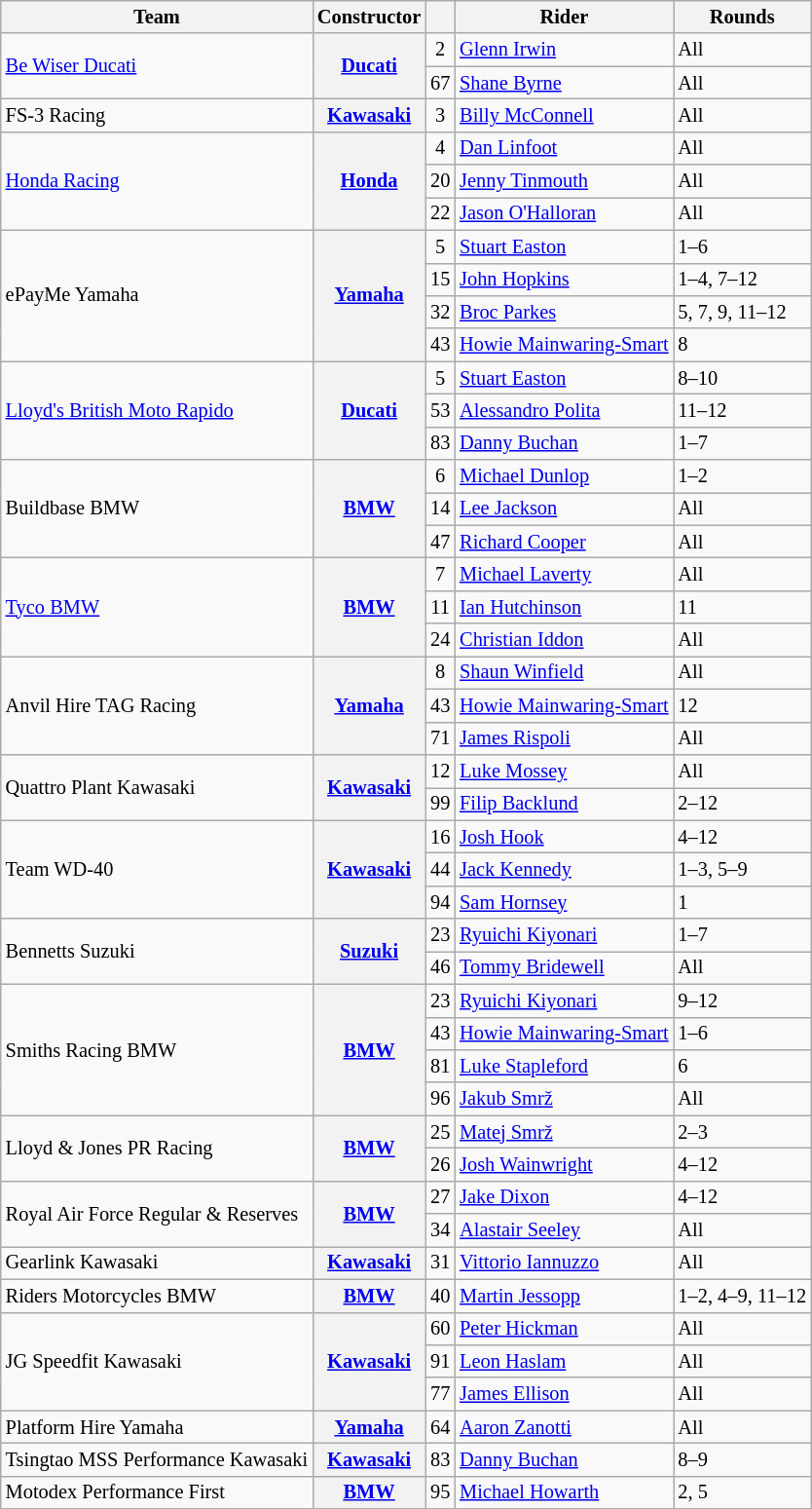<table class="wikitable" style="font-size: 85%;">
<tr>
<th>Team</th>
<th>Constructor</th>
<th></th>
<th>Rider</th>
<th>Rounds</th>
</tr>
<tr>
<td rowspan=2><a href='#'>Be Wiser Ducati</a></td>
<th rowspan=2><a href='#'>Ducati</a></th>
<td align=center>2</td>
<td> <a href='#'>Glenn Irwin</a></td>
<td>All</td>
</tr>
<tr>
<td align=center>67</td>
<td> <a href='#'>Shane Byrne</a></td>
<td>All</td>
</tr>
<tr>
<td rowspan=1>FS-3 Racing</td>
<th rowspan=1><a href='#'>Kawasaki</a></th>
<td align=center>3</td>
<td> <a href='#'>Billy McConnell</a></td>
<td>All</td>
</tr>
<tr>
<td rowspan=3><a href='#'>Honda Racing</a></td>
<th rowspan=3><a href='#'>Honda</a></th>
<td align=center>4</td>
<td> <a href='#'>Dan Linfoot</a></td>
<td>All</td>
</tr>
<tr>
<td align=center>20</td>
<td> <a href='#'>Jenny Tinmouth</a></td>
<td>All</td>
</tr>
<tr>
<td align=center>22</td>
<td> <a href='#'>Jason O'Halloran</a></td>
<td>All</td>
</tr>
<tr>
<td rowspan=4>ePayMe Yamaha</td>
<th rowspan=4><a href='#'>Yamaha</a></th>
<td align="center">5</td>
<td> <a href='#'>Stuart Easton</a></td>
<td>1–6</td>
</tr>
<tr>
<td align=center>15</td>
<td> <a href='#'>John Hopkins</a></td>
<td>1–4, 7–12</td>
</tr>
<tr>
<td align=center>32</td>
<td> <a href='#'>Broc Parkes</a></td>
<td>5, 7, 9, 11–12</td>
</tr>
<tr>
<td align=center>43</td>
<td> <a href='#'>Howie Mainwaring-Smart</a></td>
<td>8</td>
</tr>
<tr>
<td rowspan=3><a href='#'>Lloyd's British Moto Rapido</a></td>
<th rowspan=3><a href='#'>Ducati</a></th>
<td align="center">5</td>
<td> <a href='#'>Stuart Easton</a></td>
<td>8–10</td>
</tr>
<tr>
<td align=center>53</td>
<td> <a href='#'>Alessandro Polita</a></td>
<td>11–12</td>
</tr>
<tr>
<td align=center>83</td>
<td> <a href='#'>Danny Buchan</a></td>
<td>1–7</td>
</tr>
<tr>
<td rowspan=3>Buildbase BMW</td>
<th rowspan=3><a href='#'>BMW</a></th>
<td align=center>6</td>
<td> <a href='#'>Michael Dunlop</a></td>
<td>1–2</td>
</tr>
<tr>
<td align=center>14</td>
<td> <a href='#'>Lee Jackson</a></td>
<td>All</td>
</tr>
<tr>
<td align=center>47</td>
<td> <a href='#'>Richard Cooper</a></td>
<td>All</td>
</tr>
<tr>
<td rowspan=3><a href='#'>Tyco BMW</a></td>
<th rowspan=3><a href='#'>BMW</a></th>
<td align=center>7</td>
<td> <a href='#'>Michael Laverty</a></td>
<td>All</td>
</tr>
<tr>
<td align=center>11</td>
<td> <a href='#'>Ian Hutchinson</a></td>
<td>11</td>
</tr>
<tr>
<td align=center>24</td>
<td> <a href='#'>Christian Iddon</a></td>
<td>All</td>
</tr>
<tr>
<td rowspan=3>Anvil Hire TAG Racing</td>
<th rowspan=3><a href='#'>Yamaha</a></th>
<td align=center>8</td>
<td> <a href='#'>Shaun Winfield</a></td>
<td>All</td>
</tr>
<tr>
<td align=center>43</td>
<td> <a href='#'>Howie Mainwaring-Smart</a></td>
<td>12</td>
</tr>
<tr>
<td align=center>71</td>
<td> <a href='#'>James Rispoli</a></td>
<td>All</td>
</tr>
<tr>
<td rowspan=2>Quattro Plant Kawasaki</td>
<th rowspan=2><a href='#'>Kawasaki</a></th>
<td align=center>12</td>
<td> <a href='#'>Luke Mossey</a></td>
<td>All</td>
</tr>
<tr>
<td align=center>99</td>
<td> <a href='#'>Filip Backlund</a></td>
<td>2–12</td>
</tr>
<tr>
<td rowspan=3>Team WD-40</td>
<th rowspan=3><a href='#'>Kawasaki</a></th>
<td align=center>16</td>
<td> <a href='#'>Josh Hook</a></td>
<td>4–12</td>
</tr>
<tr>
<td align=center>44</td>
<td> <a href='#'>Jack Kennedy</a></td>
<td>1–3, 5–9</td>
</tr>
<tr>
<td align=center>94</td>
<td> <a href='#'>Sam Hornsey</a></td>
<td>1</td>
</tr>
<tr>
<td rowspan=2>Bennetts Suzuki</td>
<th rowspan=2><a href='#'>Suzuki</a></th>
<td align=center>23</td>
<td> <a href='#'>Ryuichi Kiyonari</a></td>
<td>1–7</td>
</tr>
<tr>
<td align=center>46</td>
<td> <a href='#'>Tommy Bridewell</a></td>
<td>All</td>
</tr>
<tr>
<td rowspan=4>Smiths Racing BMW</td>
<th rowspan=4><a href='#'>BMW</a></th>
<td align=center>23</td>
<td> <a href='#'>Ryuichi Kiyonari</a></td>
<td>9–12</td>
</tr>
<tr>
<td align=center>43</td>
<td> <a href='#'>Howie Mainwaring-Smart</a></td>
<td>1–6</td>
</tr>
<tr>
<td align=center>81</td>
<td> <a href='#'>Luke Stapleford</a></td>
<td>6</td>
</tr>
<tr>
<td align=center>96</td>
<td> <a href='#'>Jakub Smrž</a></td>
<td>All</td>
</tr>
<tr>
<td rowspan=2>Lloyd & Jones PR Racing</td>
<th rowspan=2><a href='#'>BMW</a></th>
<td align=center>25</td>
<td> <a href='#'>Matej Smrž</a></td>
<td>2–3</td>
</tr>
<tr>
<td align=center>26</td>
<td> <a href='#'>Josh Wainwright</a></td>
<td>4–12</td>
</tr>
<tr>
<td rowspan=2>Royal Air Force Regular & Reserves</td>
<th rowspan=2><a href='#'>BMW</a></th>
<td align=center>27</td>
<td> <a href='#'>Jake Dixon</a></td>
<td>4–12</td>
</tr>
<tr>
<td align=center>34</td>
<td> <a href='#'>Alastair Seeley</a></td>
<td>All</td>
</tr>
<tr>
<td rowspan=1>Gearlink Kawasaki</td>
<th rowspan=1><a href='#'>Kawasaki</a></th>
<td align=center>31</td>
<td> <a href='#'>Vittorio Iannuzzo</a></td>
<td>All</td>
</tr>
<tr>
<td rowspan=1>Riders Motorcycles BMW</td>
<th rowspan=1><a href='#'>BMW</a></th>
<td align=center>40</td>
<td> <a href='#'>Martin Jessopp</a></td>
<td>1–2, 4–9, 11–12</td>
</tr>
<tr>
<td rowspan=3>JG Speedfit Kawasaki</td>
<th rowspan=3><a href='#'>Kawasaki</a></th>
<td align=center>60</td>
<td> <a href='#'>Peter Hickman</a></td>
<td>All</td>
</tr>
<tr>
<td align=center>91</td>
<td> <a href='#'>Leon Haslam</a></td>
<td>All</td>
</tr>
<tr>
<td align=center>77</td>
<td> <a href='#'>James Ellison</a></td>
<td>All</td>
</tr>
<tr>
<td rowspan=1>Platform Hire Yamaha</td>
<th rowspan=1><a href='#'>Yamaha</a></th>
<td align=center>64</td>
<td> <a href='#'>Aaron Zanotti</a></td>
<td>All</td>
</tr>
<tr>
<td rowspan=1>Tsingtao MSS Performance Kawasaki</td>
<th rowspan=1><a href='#'>Kawasaki</a></th>
<td align=center>83</td>
<td> <a href='#'>Danny Buchan</a></td>
<td>8–9</td>
</tr>
<tr>
<td rowspan=1>Motodex Performance First</td>
<th rowspan=1><a href='#'>BMW</a></th>
<td align=center>95</td>
<td> <a href='#'>Michael Howarth</a></td>
<td>2, 5</td>
</tr>
<tr>
</tr>
</table>
